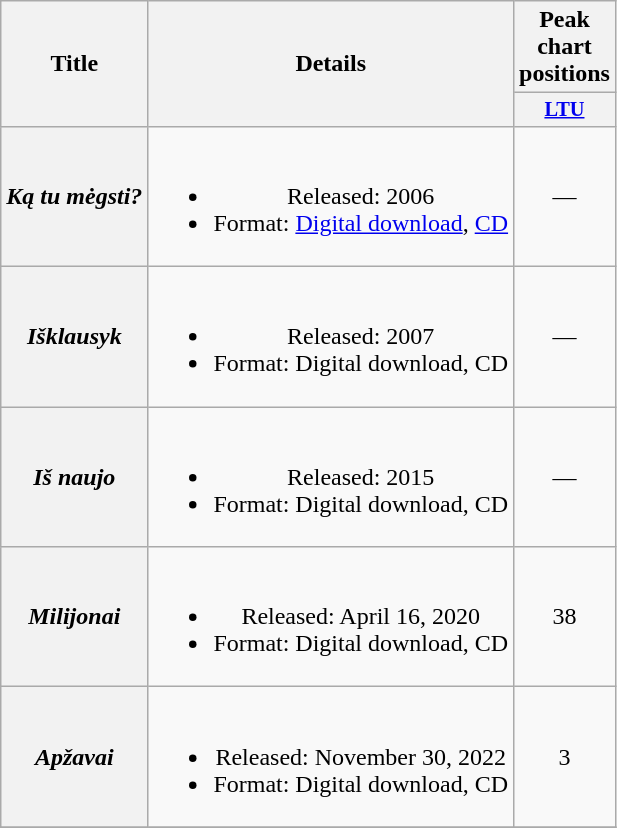<table class="wikitable plainrowheaders" style="text-align:center;">
<tr>
<th scope="col" rowspan="2">Title</th>
<th scope="col" rowspan="2">Details</th>
<th scope="col" colspan="1">Peak chart positions</th>
</tr>
<tr>
<th scope="col" style="width:3em;font-size:85%;"><a href='#'>LTU</a></th>
</tr>
<tr>
<th scope="row"><em>Ką tu mėgsti?</em></th>
<td><br><ul><li>Released: 2006</li><li>Format: <a href='#'>Digital download</a>, <a href='#'>CD</a></li></ul></td>
<td>—</td>
</tr>
<tr>
<th scope="row"><em>Išklausyk</em></th>
<td><br><ul><li>Released: 2007</li><li>Format: Digital download, CD</li></ul></td>
<td>—</td>
</tr>
<tr>
<th scope="row"><em>Iš naujo</em></th>
<td><br><ul><li>Released: 2015</li><li>Format: Digital download, CD</li></ul></td>
<td>—</td>
</tr>
<tr>
<th scope="row"><em>Milijonai</em></th>
<td><br><ul><li>Released: April 16, 2020</li><li>Format: Digital download, CD</li></ul></td>
<td>38</td>
</tr>
<tr>
<th scope="row"><em>Apžavai</em></th>
<td><br><ul><li>Released: November 30, 2022</li><li>Format: Digital download, CD</li></ul></td>
<td>3</td>
</tr>
<tr>
</tr>
</table>
